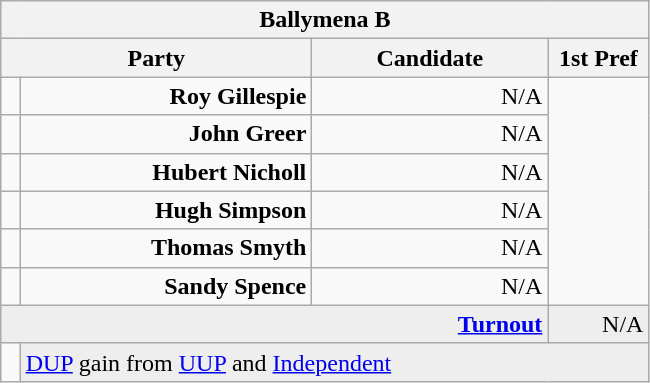<table class="wikitable">
<tr>
<th colspan="4" align="center">Ballymena B</th>
</tr>
<tr>
<th colspan="2" align="center" width=200>Party</th>
<th width=150>Candidate</th>
<th width=60>1st Pref</th>
</tr>
<tr>
<td></td>
<td align="right"><strong>Roy Gillespie</strong></td>
<td align="right">N/A</td>
</tr>
<tr>
<td></td>
<td align="right"><strong>John Greer</strong></td>
<td align="right">N/A</td>
</tr>
<tr>
<td></td>
<td align="right"><strong>Hubert Nicholl</strong></td>
<td align="right">N/A</td>
</tr>
<tr>
<td></td>
<td align="right"><strong>Hugh Simpson</strong></td>
<td align="right">N/A</td>
</tr>
<tr>
<td></td>
<td align="right"><strong>Thomas Smyth</strong></td>
<td align="right">N/A</td>
</tr>
<tr>
<td></td>
<td align="right"><strong>Sandy Spence</strong></td>
<td align="right">N/A</td>
</tr>
<tr bgcolor="EEEEEE">
<td colspan=3 align="right"><strong><a href='#'>Turnout</a></strong></td>
<td align="right">N/A</td>
</tr>
<tr>
<td bgcolor=></td>
<td colspan=3 bgcolor="EEEEEE"><a href='#'>DUP</a> gain from <a href='#'>UUP</a> and <a href='#'>Independent</a></td>
</tr>
</table>
